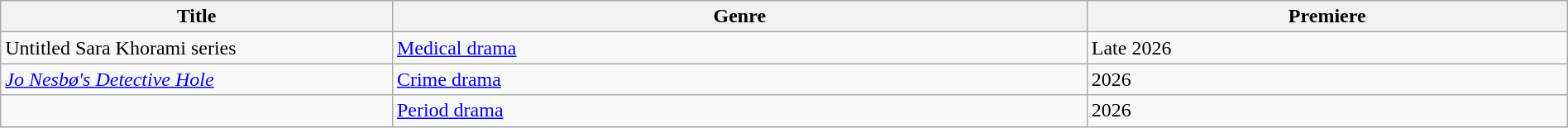<table class="wikitable sortable" style="width:100%;">
<tr>
<th scope="col" style="width:25%;">Title</th>
<th>Genre</th>
<th>Premiere</th>
</tr>
<tr>
<td>Untitled Sara Khorami series</td>
<td><a href='#'>Medical drama</a></td>
<td>Late 2026</td>
</tr>
<tr>
<td><em><a href='#'>Jo Nesbø's Detective Hole</a></em></td>
<td><a href='#'>Crime drama</a></td>
<td>2026</td>
</tr>
<tr>
<td><em></em></td>
<td><a href='#'>Period drama</a></td>
<td>2026</td>
</tr>
</table>
